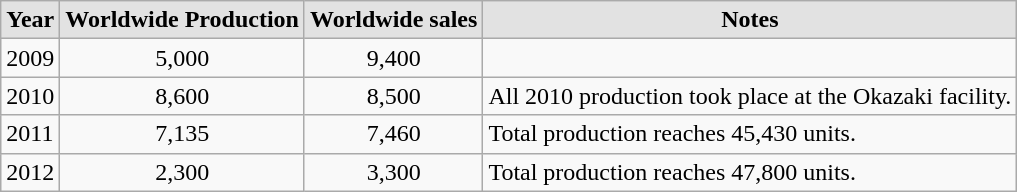<table class="wikitable" style=";">
<tr align="center">
<td style="background:#e2e2e2;"><strong>Year</strong></td>
<td style="background:#e2e2e2;"><strong>Worldwide Production</strong></td>
<td style="background:#e2e2e2;"><strong>Worldwide sales</strong></td>
<td style="background:#e2e2e2;"><strong>Notes</strong></td>
</tr>
<tr>
<td>2009</td>
<td align="center">5,000</td>
<td align="center">9,400</td>
<td></td>
</tr>
<tr>
<td>2010</td>
<td align="center">8,600</td>
<td align="center">8,500</td>
<td>All 2010 production took place at the Okazaki facility.</td>
</tr>
<tr>
<td>2011</td>
<td align="center">7,135</td>
<td align="center">7,460</td>
<td>Total production reaches 45,430 units.</td>
</tr>
<tr>
<td>2012</td>
<td align="center">2,300</td>
<td align="center">3,300</td>
<td>Total production reaches 47,800 units.</td>
</tr>
</table>
